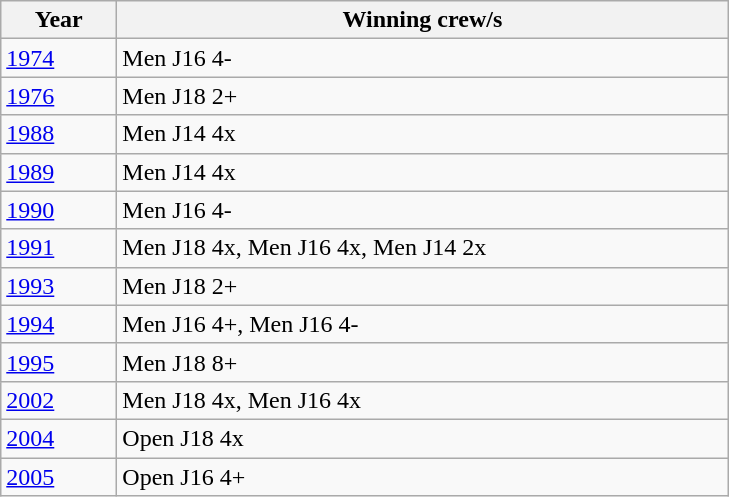<table class="wikitable">
<tr>
<th width=70>Year</th>
<th width=400>Winning crew/s</th>
</tr>
<tr>
<td><a href='#'>1974</a></td>
<td>Men J16 4- </td>
</tr>
<tr>
<td><a href='#'>1976</a></td>
<td>Men J18 2+ </td>
</tr>
<tr>
<td><a href='#'>1988</a></td>
<td>Men J14 4x </td>
</tr>
<tr>
<td><a href='#'>1989</a></td>
<td>Men J14 4x </td>
</tr>
<tr>
<td><a href='#'>1990</a></td>
<td>Men J16 4- </td>
</tr>
<tr>
<td><a href='#'>1991</a></td>
<td>Men J18 4x, Men J16 4x, Men J14 2x </td>
</tr>
<tr>
<td><a href='#'>1993</a></td>
<td>Men J18 2+ </td>
</tr>
<tr>
<td><a href='#'>1994</a></td>
<td>Men J16 4+, Men J16 4- </td>
</tr>
<tr>
<td><a href='#'>1995</a></td>
<td>Men J18 8+ </td>
</tr>
<tr>
<td><a href='#'>2002</a></td>
<td>Men J18 4x, Men J16 4x </td>
</tr>
<tr>
<td><a href='#'>2004</a></td>
<td>Open J18 4x </td>
</tr>
<tr>
<td><a href='#'>2005</a></td>
<td>Open J16 4+ </td>
</tr>
</table>
